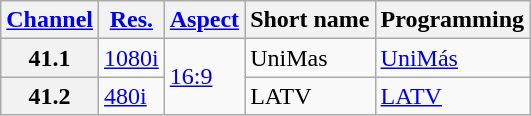<table class="wikitable">
<tr>
<th><a href='#'>Channel</a></th>
<th><a href='#'>Res.</a></th>
<th><a href='#'>Aspect</a></th>
<th>Short name</th>
<th>Programming</th>
</tr>
<tr>
<th scope = "row">41.1</th>
<td><a href='#'>1080i</a></td>
<td rowspan=2><a href='#'>16:9</a></td>
<td>UniMas</td>
<td><a href='#'>UniMás</a></td>
</tr>
<tr>
<th scope = "row">41.2</th>
<td><a href='#'>480i</a></td>
<td>LATV</td>
<td><a href='#'>LATV</a></td>
</tr>
</table>
